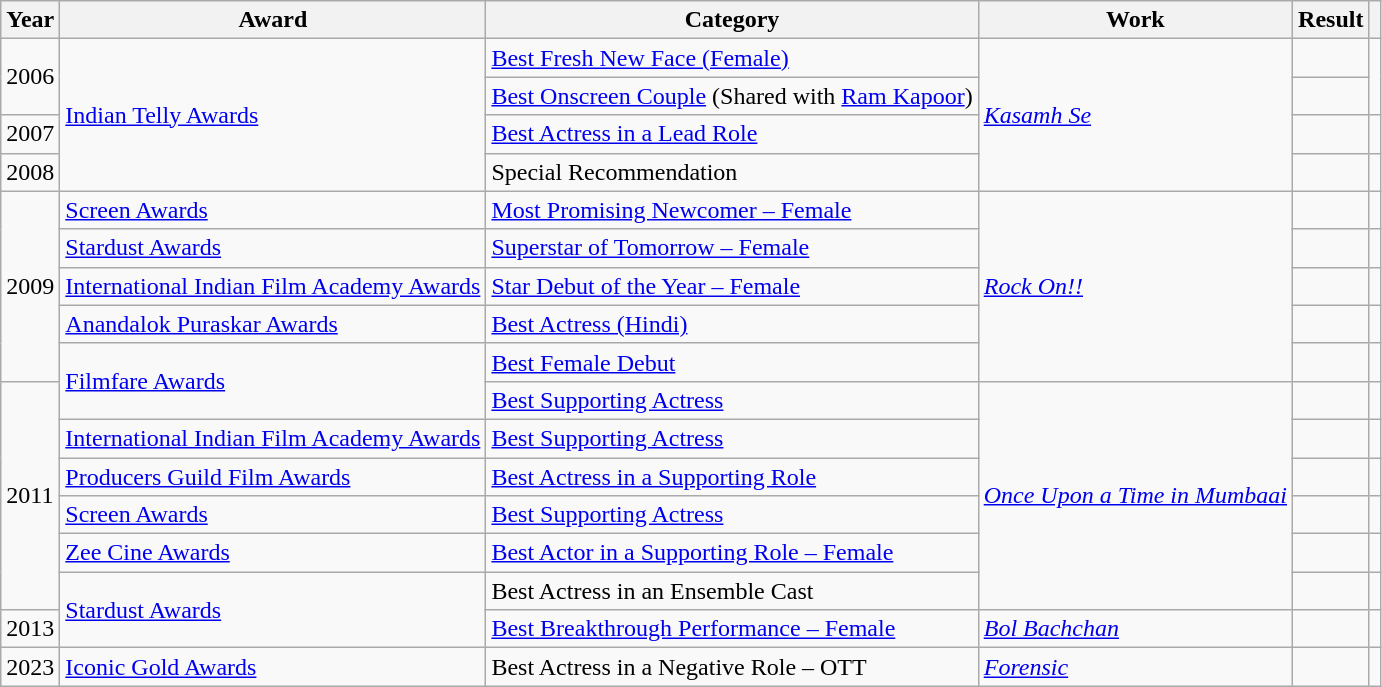<table class="wikitable">
<tr>
<th>Year </th>
<th>Award</th>
<th>Category</th>
<th>Work</th>
<th>Result</th>
<th></th>
</tr>
<tr>
<td rowspan="2">2006</td>
<td rowspan="4"><a href='#'>Indian Telly Awards</a></td>
<td><a href='#'>Best Fresh New Face (Female)</a></td>
<td rowspan="4"><em><a href='#'>Kasamh Se</a></em></td>
<td></td>
<td rowspan="2"></td>
</tr>
<tr>
<td><a href='#'>Best Onscreen Couple</a> (Shared with <a href='#'>Ram Kapoor</a>)</td>
<td></td>
</tr>
<tr>
<td>2007</td>
<td><a href='#'>Best Actress in a Lead Role</a></td>
<td></td>
<td></td>
</tr>
<tr>
<td>2008</td>
<td>Special Recommendation</td>
<td></td>
<td></td>
</tr>
<tr>
<td rowspan="5">2009</td>
<td><a href='#'>Screen Awards</a></td>
<td><a href='#'>Most Promising Newcomer – Female</a></td>
<td rowspan="5"><em><a href='#'>Rock On!!</a></em></td>
<td></td>
<td></td>
</tr>
<tr>
<td><a href='#'>Stardust Awards</a></td>
<td><a href='#'>Superstar of Tomorrow – Female</a></td>
<td></td>
<td></td>
</tr>
<tr>
<td><a href='#'>International Indian Film Academy Awards</a></td>
<td><a href='#'>Star Debut of the Year – Female</a></td>
<td></td>
<td></td>
</tr>
<tr>
<td><a href='#'>Anandalok Puraskar Awards</a></td>
<td><a href='#'>Best Actress (Hindi)</a></td>
<td></td>
<td></td>
</tr>
<tr>
<td rowspan="2"><a href='#'>Filmfare Awards</a></td>
<td><a href='#'>Best Female Debut</a></td>
<td></td>
<td></td>
</tr>
<tr>
<td rowspan="6">2011</td>
<td><a href='#'>Best Supporting Actress</a></td>
<td rowspan="6"><em><a href='#'>Once Upon a Time in Mumbaai</a></em></td>
<td></td>
<td></td>
</tr>
<tr>
<td><a href='#'>International Indian Film Academy Awards</a></td>
<td><a href='#'>Best Supporting Actress</a></td>
<td></td>
<td></td>
</tr>
<tr>
<td><a href='#'>Producers Guild Film Awards</a></td>
<td><a href='#'>Best Actress in a Supporting Role</a></td>
<td></td>
<td></td>
</tr>
<tr>
<td><a href='#'>Screen Awards</a></td>
<td><a href='#'>Best Supporting Actress</a></td>
<td></td>
<td></td>
</tr>
<tr>
<td><a href='#'>Zee Cine Awards</a></td>
<td><a href='#'>Best Actor in a Supporting Role – Female</a></td>
<td></td>
<td></td>
</tr>
<tr>
<td rowspan="2"><a href='#'>Stardust Awards</a></td>
<td>Best Actress in an Ensemble Cast</td>
<td></td>
<td></td>
</tr>
<tr>
<td>2013</td>
<td><a href='#'>Best Breakthrough Performance – Female</a></td>
<td><em><a href='#'>Bol Bachchan</a></em></td>
<td></td>
<td></td>
</tr>
<tr>
<td>2023</td>
<td><a href='#'>Iconic Gold Awards</a></td>
<td>Best Actress in a Negative Role – OTT</td>
<td><em><a href='#'>Forensic</a></em></td>
<td></td>
<td></td>
</tr>
</table>
